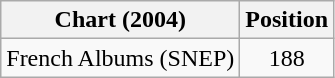<table class="wikitable">
<tr>
<th>Chart (2004)</th>
<th>Position</th>
</tr>
<tr>
<td>French Albums (SNEP)</td>
<td align="center">188</td>
</tr>
</table>
